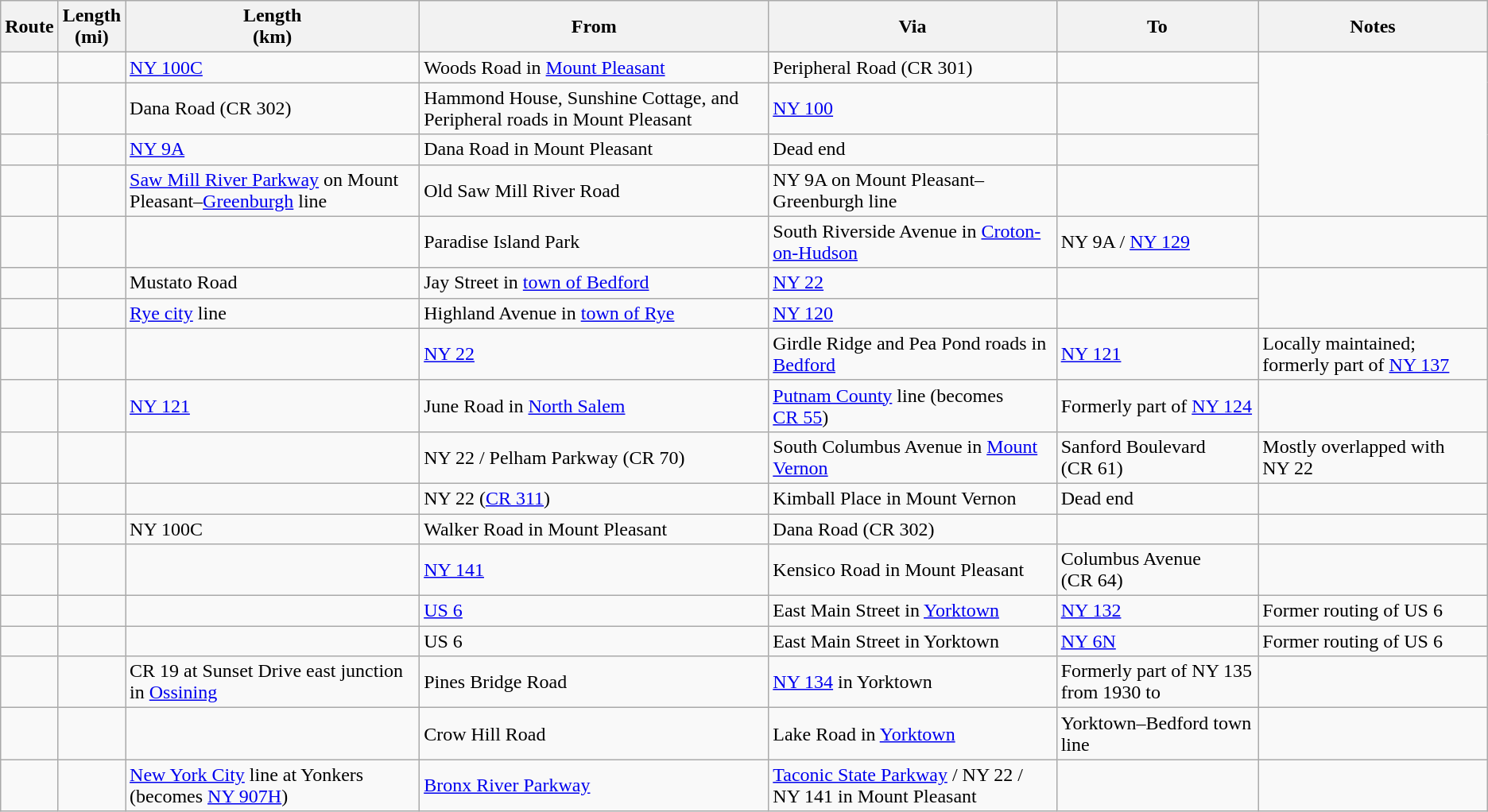<table class="wikitable sortable">
<tr>
<th>Route</th>
<th>Length<br>(mi)</th>
<th>Length<br>(km)</th>
<th class="unsortable">From</th>
<th class="unsortable">Via</th>
<th class="unsortable">To</th>
<th class="unsortable">Notes</th>
</tr>
<tr>
<td id="300"></td>
<td></td>
<td><a href='#'>NY&nbsp;100C</a></td>
<td>Woods Road in <a href='#'>Mount Pleasant</a></td>
<td>Peripheral Road (CR 301)</td>
<td></td>
</tr>
<tr>
<td id="301"></td>
<td></td>
<td>Dana Road (CR 302)</td>
<td>Hammond House, Sunshine Cottage, and Peripheral roads in Mount Pleasant</td>
<td><a href='#'>NY&nbsp;100</a></td>
<td></td>
</tr>
<tr>
<td id="302"></td>
<td></td>
<td><a href='#'>NY&nbsp;9A</a></td>
<td>Dana Road in Mount Pleasant</td>
<td>Dead end</td>
<td></td>
</tr>
<tr>
<td id="303"></td>
<td></td>
<td><a href='#'>Saw Mill River Parkway</a> on Mount Pleasant–<a href='#'>Greenburgh</a> line</td>
<td>Old Saw Mill River Road</td>
<td>NY 9A on Mount Pleasant–Greenburgh line</td>
<td></td>
</tr>
<tr>
<td id="305"></td>
<td></td>
<td></td>
<td>Paradise Island Park</td>
<td>South Riverside Avenue in <a href='#'>Croton-on-Hudson</a></td>
<td>NY 9A / <a href='#'>NY&nbsp;129</a></td>
<td></td>
</tr>
<tr>
<td id="307"></td>
<td></td>
<td>Mustato Road</td>
<td>Jay Street in <a href='#'>town of Bedford</a></td>
<td><a href='#'>NY&nbsp;22</a></td>
<td></td>
</tr>
<tr>
<td id="308"></td>
<td></td>
<td><a href='#'>Rye city</a> line</td>
<td>Highland Avenue in <a href='#'>town of Rye</a></td>
<td><a href='#'>NY&nbsp;120</a></td>
<td></td>
</tr>
<tr>
<td id="309"></td>
<td></td>
<td></td>
<td><a href='#'>NY&nbsp;22</a></td>
<td>Girdle Ridge and Pea Pond roads in <a href='#'>Bedford</a></td>
<td><a href='#'>NY&nbsp;121</a></td>
<td>Locally maintained; formerly part of <a href='#'>NY&nbsp;137</a></td>
</tr>
<tr>
<td id="310"></td>
<td></td>
<td><a href='#'>NY&nbsp;121</a></td>
<td>June Road in <a href='#'>North Salem</a></td>
<td><a href='#'>Putnam County</a> line (becomes <a href='#'>CR 55</a>)</td>
<td>Formerly part of <a href='#'>NY&nbsp;124</a></td>
</tr>
<tr>
<td id="311"></td>
<td></td>
<td></td>
<td>NY 22 / Pelham Parkway (CR 70)</td>
<td>South Columbus Avenue in <a href='#'>Mount Vernon</a></td>
<td>Sanford Boulevard (CR 61)</td>
<td>Mostly overlapped with NY 22</td>
</tr>
<tr>
<td id="312"></td>
<td></td>
<td></td>
<td>NY 22 (<a href='#'>CR 311</a>)</td>
<td>Kimball Place in Mount Vernon</td>
<td>Dead end</td>
<td></td>
</tr>
<tr>
<td id="313"></td>
<td></td>
<td>NY 100C</td>
<td>Walker Road in Mount Pleasant</td>
<td>Dana Road (CR 302)</td>
<td></td>
</tr>
<tr>
<td id="1308"></td>
<td></td>
<td></td>
<td><a href='#'>NY&nbsp;141</a></td>
<td>Kensico Road in Mount Pleasant</td>
<td>Columbus Avenue (CR 64)</td>
<td></td>
</tr>
<tr>
<td id="1309-1"></td>
<td></td>
<td></td>
<td><a href='#'>US 6</a></td>
<td>East Main Street in <a href='#'>Yorktown</a></td>
<td><a href='#'>NY&nbsp;132</a></td>
<td>Former routing of US 6</td>
</tr>
<tr>
<td id="1309-2"></td>
<td></td>
<td></td>
<td>US 6</td>
<td>East Main Street in Yorktown</td>
<td><a href='#'>NY&nbsp;6N</a></td>
<td>Former routing of US 6</td>
</tr>
<tr>
<td id="1323-1"></td>
<td></td>
<td>CR 19 at Sunset Drive east junction in <a href='#'>Ossining</a></td>
<td>Pines Bridge Road</td>
<td><a href='#'>NY&nbsp;134</a> in Yorktown</td>
<td>Formerly part of NY 135 from 1930 to </td>
</tr>
<tr>
<td id="1323-2"></td>
<td></td>
<td></td>
<td>Crow Hill Road</td>
<td>Lake Road in <a href='#'>Yorktown</a></td>
<td>Yorktown–Bedford town line</td>
<td></td>
</tr>
<tr>
<td id="9987"></td>
<td></td>
<td><a href='#'>New York City</a> line at Yonkers (becomes <a href='#'>NY&nbsp;907H</a>)</td>
<td><a href='#'>Bronx River Parkway</a></td>
<td><a href='#'>Taconic State Parkway</a> / NY 22 / NY 141 in Mount Pleasant</td>
<td></td>
</tr>
</table>
